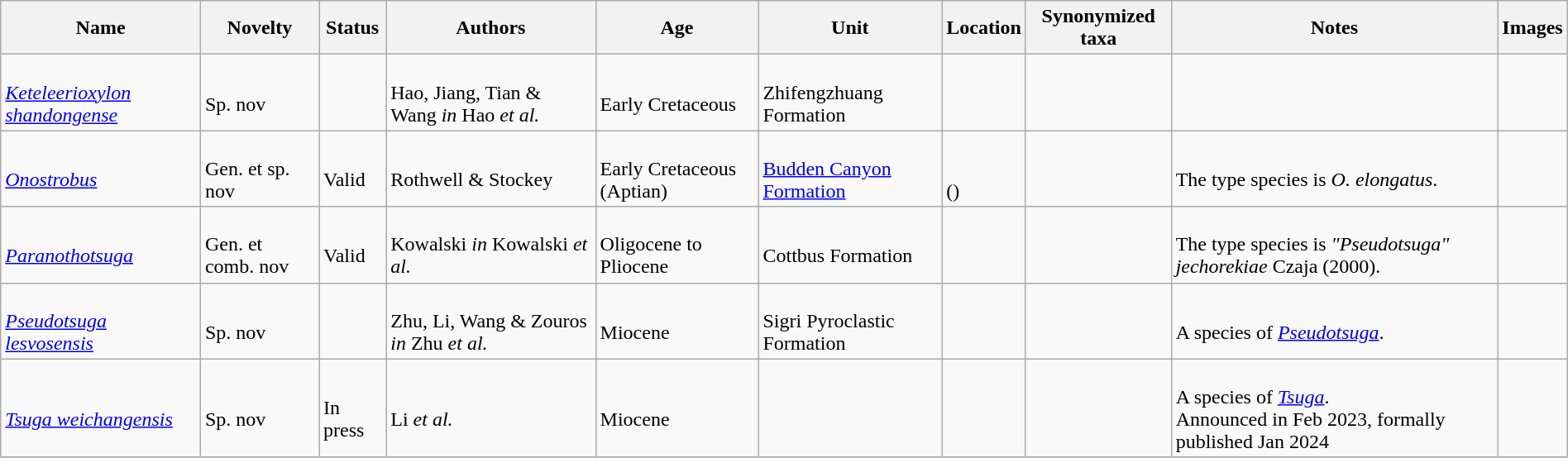<table class="wikitable sortable" align="center" width="100%">
<tr>
<th>Name</th>
<th>Novelty</th>
<th>Status</th>
<th>Authors</th>
<th>Age</th>
<th>Unit</th>
<th>Location</th>
<th>Synonymized taxa</th>
<th>Notes</th>
<th>Images</th>
</tr>
<tr>
<td><br><em><a href='#'>Keteleerioxylon shandongense</a></em></td>
<td><br>Sp. nov</td>
<td></td>
<td><br>Hao, Jiang, Tian & Wang <em>in</em> Hao <em>et al.</em></td>
<td><br>Early Cretaceous</td>
<td><br>Zhifengzhuang Formation</td>
<td><br></td>
<td></td>
<td></td>
<td></td>
</tr>
<tr>
<td><br><em><a href='#'>Onostrobus</a></em></td>
<td><br>Gen. et sp. nov</td>
<td><br>Valid</td>
<td><br>Rothwell & Stockey</td>
<td><br>Early Cretaceous (Aptian)</td>
<td><br><a href='#'>Budden Canyon Formation</a></td>
<td><br><br>()</td>
<td></td>
<td><br>The type species is <em>O. elongatus</em>.</td>
<td></td>
</tr>
<tr>
<td><br><em><a href='#'>Paranothotsuga</a></em></td>
<td><br>Gen. et comb. nov</td>
<td><br>Valid</td>
<td><br>Kowalski <em>in</em> Kowalski <em>et al.</em></td>
<td><br>Oligocene to Pliocene</td>
<td><br>Cottbus Formation</td>
<td><br></td>
<td></td>
<td><br>The type species is <em>"Pseudotsuga" jechorekiae</em> Czaja (2000).</td>
<td></td>
</tr>
<tr>
<td><br><em><a href='#'>Pseudotsuga lesvosensis</a></em></td>
<td><br>Sp. nov</td>
<td></td>
<td><br>Zhu, Li, Wang & Zouros <em>in</em> Zhu <em>et al.</em></td>
<td><br>Miocene</td>
<td><br>Sigri Pyroclastic Formation</td>
<td><br></td>
<td></td>
<td><br>A species of <em><a href='#'>Pseudotsuga</a></em>.</td>
<td></td>
</tr>
<tr>
<td><br><em><a href='#'>Tsuga weichangensis</a></em></td>
<td><br>Sp. nov</td>
<td><br>In press</td>
<td><br>Li <em>et al.</em></td>
<td><br>Miocene</td>
<td></td>
<td><br></td>
<td></td>
<td><br>A species of <em><a href='#'>Tsuga</a></em>.<br>Announced in Feb 2023, formally published Jan 2024</td>
<td></td>
</tr>
<tr>
</tr>
</table>
